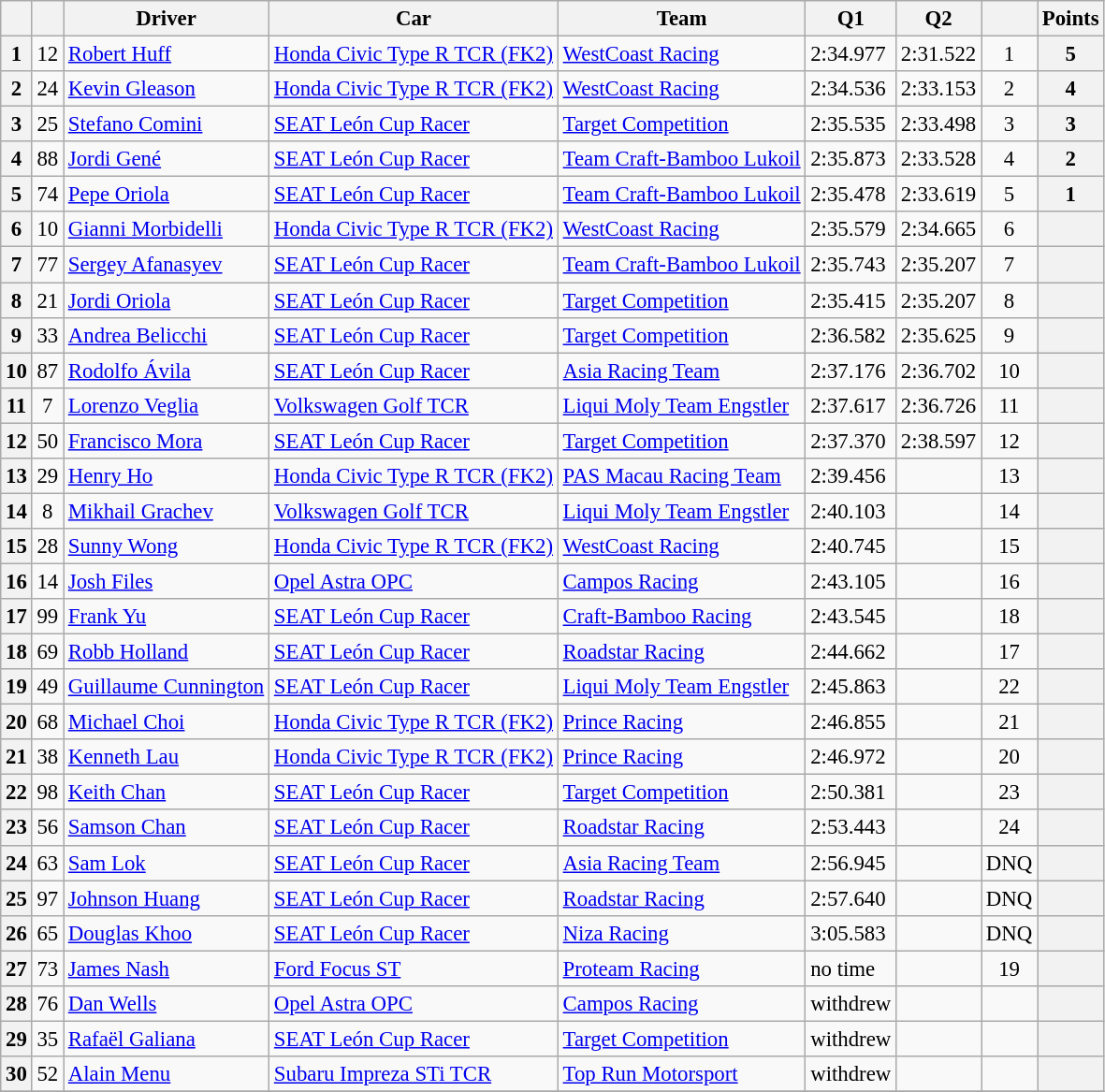<table class="wikitable sortable" style="font-size:95%">
<tr>
<th></th>
<th></th>
<th>Driver</th>
<th>Car</th>
<th>Team</th>
<th>Q1</th>
<th>Q2</th>
<th></th>
<th>Points</th>
</tr>
<tr>
<th>1</th>
<td align=center>12</td>
<td> <a href='#'>Robert Huff</a></td>
<td><a href='#'>Honda Civic Type R TCR (FK2)</a></td>
<td> <a href='#'>WestCoast Racing</a></td>
<td>2:34.977</td>
<td>2:31.522</td>
<td align=center>1</td>
<th>5</th>
</tr>
<tr>
<th>2</th>
<td align=center>24</td>
<td> <a href='#'>Kevin Gleason</a></td>
<td><a href='#'>Honda Civic Type R TCR (FK2)</a></td>
<td> <a href='#'>WestCoast Racing</a></td>
<td>2:34.536</td>
<td>2:33.153</td>
<td align=center>2</td>
<th>4</th>
</tr>
<tr>
<th>3</th>
<td align=center>25</td>
<td> <a href='#'>Stefano Comini</a></td>
<td><a href='#'>SEAT León Cup Racer</a></td>
<td> <a href='#'>Target Competition</a></td>
<td>2:35.535</td>
<td>2:33.498</td>
<td align=center>3</td>
<th>3</th>
</tr>
<tr>
<th>4</th>
<td align=center>88</td>
<td> <a href='#'>Jordi Gené</a></td>
<td><a href='#'>SEAT León Cup Racer</a></td>
<td> <a href='#'>Team Craft-Bamboo Lukoil</a></td>
<td>2:35.873</td>
<td>2:33.528</td>
<td align=center>4</td>
<th>2</th>
</tr>
<tr>
<th>5</th>
<td align=center>74</td>
<td> <a href='#'>Pepe Oriola</a></td>
<td><a href='#'>SEAT León Cup Racer</a></td>
<td> <a href='#'>Team Craft-Bamboo Lukoil</a></td>
<td>2:35.478</td>
<td>2:33.619</td>
<td align=center>5</td>
<th>1</th>
</tr>
<tr>
<th>6</th>
<td align=center>10</td>
<td> <a href='#'>Gianni Morbidelli</a></td>
<td><a href='#'>Honda Civic Type R TCR (FK2)</a></td>
<td> <a href='#'>WestCoast Racing</a></td>
<td>2:35.579</td>
<td>2:34.665</td>
<td align=center>6</td>
<th></th>
</tr>
<tr>
<th>7</th>
<td align=center>77</td>
<td> <a href='#'>Sergey Afanasyev</a></td>
<td><a href='#'>SEAT León Cup Racer</a></td>
<td> <a href='#'>Team Craft-Bamboo Lukoil</a></td>
<td>2:35.743</td>
<td>2:35.207</td>
<td align=center>7</td>
<th></th>
</tr>
<tr>
<th>8</th>
<td align=center>21</td>
<td> <a href='#'>Jordi Oriola</a></td>
<td><a href='#'>SEAT León Cup Racer</a></td>
<td> <a href='#'>Target Competition</a></td>
<td>2:35.415</td>
<td>2:35.207</td>
<td align=center>8</td>
<th></th>
</tr>
<tr>
<th>9</th>
<td align=center>33</td>
<td> <a href='#'>Andrea Belicchi</a></td>
<td><a href='#'>SEAT León Cup Racer</a></td>
<td> <a href='#'>Target Competition</a></td>
<td>2:36.582</td>
<td>2:35.625</td>
<td align=center>9</td>
<th></th>
</tr>
<tr>
<th>10</th>
<td align=center>87</td>
<td> <a href='#'>Rodolfo Ávila</a></td>
<td><a href='#'>SEAT León Cup Racer</a></td>
<td> <a href='#'>Asia Racing Team</a></td>
<td>2:37.176</td>
<td>2:36.702</td>
<td align=center>10</td>
<th></th>
</tr>
<tr>
<th>11</th>
<td align=center>7</td>
<td> <a href='#'>Lorenzo Veglia</a></td>
<td><a href='#'>Volkswagen Golf TCR</a></td>
<td> <a href='#'>Liqui Moly Team Engstler</a></td>
<td>2:37.617</td>
<td>2:36.726</td>
<td align=center>11</td>
<th></th>
</tr>
<tr>
<th>12</th>
<td align=center>50</td>
<td> <a href='#'>Francisco Mora</a></td>
<td><a href='#'>SEAT León Cup Racer</a></td>
<td> <a href='#'>Target Competition</a></td>
<td>2:37.370</td>
<td>2:38.597</td>
<td align=center>12</td>
<th></th>
</tr>
<tr>
<th>13</th>
<td align=center>29</td>
<td> <a href='#'>Henry Ho</a></td>
<td><a href='#'>Honda Civic Type R TCR (FK2)</a></td>
<td> <a href='#'>PAS Macau Racing Team</a></td>
<td>2:39.456</td>
<td></td>
<td align=center>13</td>
<th></th>
</tr>
<tr>
<th>14</th>
<td align=center>8</td>
<td> <a href='#'>Mikhail Grachev</a></td>
<td><a href='#'>Volkswagen Golf TCR</a></td>
<td> <a href='#'>Liqui Moly Team Engstler</a></td>
<td>2:40.103</td>
<td></td>
<td align=center>14</td>
<th></th>
</tr>
<tr>
<th>15</th>
<td align=center>28</td>
<td> <a href='#'>Sunny Wong</a></td>
<td><a href='#'>Honda Civic Type R TCR (FK2)</a></td>
<td> <a href='#'>WestCoast Racing</a></td>
<td>2:40.745</td>
<td></td>
<td align=center>15</td>
<th></th>
</tr>
<tr>
<th>16</th>
<td align=center>14</td>
<td> <a href='#'>Josh Files</a></td>
<td><a href='#'>Opel Astra OPC</a></td>
<td> <a href='#'>Campos Racing</a></td>
<td>2:43.105</td>
<td></td>
<td align=center>16</td>
<th></th>
</tr>
<tr>
<th>17</th>
<td align=center>99</td>
<td> <a href='#'>Frank Yu</a></td>
<td><a href='#'>SEAT León Cup Racer</a></td>
<td> <a href='#'>Craft-Bamboo Racing</a></td>
<td>2:43.545</td>
<td></td>
<td align=center>18</td>
<th></th>
</tr>
<tr>
<th>18</th>
<td align=center>69</td>
<td> <a href='#'>Robb Holland</a></td>
<td><a href='#'>SEAT León Cup Racer</a></td>
<td> <a href='#'>Roadstar Racing</a></td>
<td>2:44.662</td>
<td></td>
<td align=center>17</td>
<th></th>
</tr>
<tr>
<th>19</th>
<td align=center>49</td>
<td> <a href='#'>Guillaume Cunnington</a></td>
<td><a href='#'>SEAT León Cup Racer</a></td>
<td> <a href='#'>Liqui Moly Team Engstler</a></td>
<td>2:45.863</td>
<td></td>
<td align=center>22</td>
<th></th>
</tr>
<tr>
<th>20</th>
<td align=center>68</td>
<td> <a href='#'>Michael Choi</a></td>
<td><a href='#'>Honda Civic Type R TCR (FK2)</a></td>
<td> <a href='#'>Prince Racing</a></td>
<td>2:46.855</td>
<td></td>
<td align=center>21</td>
<th></th>
</tr>
<tr>
<th>21</th>
<td align=center>38</td>
<td> <a href='#'>Kenneth Lau</a></td>
<td><a href='#'>Honda Civic Type R TCR (FK2)</a></td>
<td> <a href='#'>Prince Racing</a></td>
<td>2:46.972</td>
<td></td>
<td align=center>20</td>
<th></th>
</tr>
<tr>
<th>22</th>
<td align=center>98</td>
<td> <a href='#'>Keith Chan</a></td>
<td><a href='#'>SEAT León Cup Racer</a></td>
<td> <a href='#'>Target Competition</a></td>
<td>2:50.381</td>
<td></td>
<td align=center>23</td>
<th></th>
</tr>
<tr>
<th>23</th>
<td align=center>56</td>
<td> <a href='#'>Samson Chan</a></td>
<td><a href='#'>SEAT León Cup Racer</a></td>
<td> <a href='#'>Roadstar Racing</a></td>
<td>2:53.443</td>
<td></td>
<td align=center>24</td>
<th></th>
</tr>
<tr>
<th>24</th>
<td align=center>63</td>
<td> <a href='#'>Sam Lok</a></td>
<td><a href='#'>SEAT León Cup Racer</a></td>
<td> <a href='#'>Asia Racing Team</a></td>
<td>2:56.945</td>
<td></td>
<td align=center>DNQ</td>
<th></th>
</tr>
<tr>
<th>25</th>
<td align=center>97</td>
<td> <a href='#'>Johnson Huang</a></td>
<td><a href='#'>SEAT León Cup Racer</a></td>
<td> <a href='#'>Roadstar Racing</a></td>
<td>2:57.640</td>
<td></td>
<td align=center>DNQ</td>
<th></th>
</tr>
<tr>
<th>26</th>
<td align=center>65</td>
<td> <a href='#'>Douglas Khoo</a></td>
<td><a href='#'>SEAT León Cup Racer</a></td>
<td> <a href='#'>Niza Racing</a></td>
<td>3:05.583</td>
<td></td>
<td align=center>DNQ</td>
<th></th>
</tr>
<tr>
<th>27</th>
<td align=center>73</td>
<td> <a href='#'>James Nash</a></td>
<td><a href='#'>Ford Focus ST</a></td>
<td> <a href='#'>Proteam Racing</a></td>
<td>no time</td>
<td></td>
<td align=center>19</td>
<th></th>
</tr>
<tr>
<th>28</th>
<td align=center>76</td>
<td> <a href='#'>Dan Wells</a></td>
<td><a href='#'>Opel Astra OPC</a></td>
<td> <a href='#'>Campos Racing</a></td>
<td>withdrew</td>
<td></td>
<td align=center></td>
<th></th>
</tr>
<tr>
<th>29</th>
<td align=center>35</td>
<td> <a href='#'>Rafaël Galiana</a></td>
<td><a href='#'>SEAT León Cup Racer</a></td>
<td> <a href='#'>Target Competition</a></td>
<td>withdrew</td>
<td></td>
<td align=center></td>
<th></th>
</tr>
<tr>
<th>30</th>
<td align=center>52</td>
<td> <a href='#'>Alain Menu</a></td>
<td><a href='#'>Subaru Impreza STi TCR</a></td>
<td> <a href='#'>Top Run Motorsport</a></td>
<td>withdrew</td>
<td></td>
<td align=center></td>
<th></th>
</tr>
<tr>
</tr>
</table>
